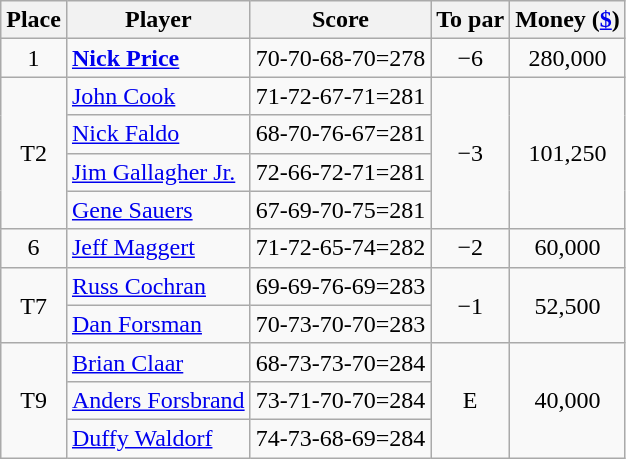<table class="wikitable">
<tr>
<th>Place</th>
<th>Player</th>
<th>Score</th>
<th>To par</th>
<th>Money (<a href='#'>$</a>)</th>
</tr>
<tr>
<td align="center">1</td>
<td> <strong><a href='#'>Nick Price</a></strong></td>
<td>70-70-68-70=278</td>
<td align="center">−6</td>
<td align=center>280,000</td>
</tr>
<tr>
<td rowspan=4 align="center">T2</td>
<td> <a href='#'>John Cook</a></td>
<td>71-72-67-71=281</td>
<td rowspan=4 align="center">−3</td>
<td rowspan=4 align=center>101,250</td>
</tr>
<tr>
<td> <a href='#'>Nick Faldo</a></td>
<td>68-70-76-67=281</td>
</tr>
<tr>
<td> <a href='#'>Jim Gallagher Jr.</a></td>
<td>72-66-72-71=281</td>
</tr>
<tr>
<td> <a href='#'>Gene Sauers</a></td>
<td>67-69-70-75=281</td>
</tr>
<tr>
<td align="center">6</td>
<td> <a href='#'>Jeff Maggert</a></td>
<td>71-72-65-74=282</td>
<td align="center">−2</td>
<td align=center>60,000</td>
</tr>
<tr>
<td rowspan=2 align="center">T7</td>
<td> <a href='#'>Russ Cochran</a></td>
<td>69-69-76-69=283</td>
<td rowspan=2 align="center">−1</td>
<td rowspan=2 align=center>52,500</td>
</tr>
<tr>
<td> <a href='#'>Dan Forsman</a></td>
<td>70-73-70-70=283</td>
</tr>
<tr>
<td rowspan=3 align="center">T9</td>
<td> <a href='#'>Brian Claar</a></td>
<td>68-73-73-70=284</td>
<td rowspan=3 align="center">E</td>
<td rowspan=3 align=center>40,000</td>
</tr>
<tr>
<td> <a href='#'>Anders Forsbrand</a></td>
<td>73-71-70-70=284</td>
</tr>
<tr>
<td> <a href='#'>Duffy Waldorf</a></td>
<td>74-73-68-69=284</td>
</tr>
</table>
